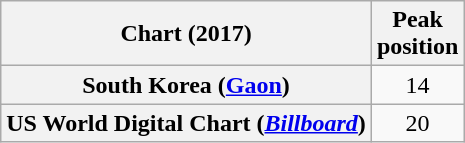<table class="wikitable plainrowheaders" style="text-align:center">
<tr>
<th scope="col">Chart (2017)</th>
<th scope="col">Peak<br>position</th>
</tr>
<tr>
<th scope="row">South Korea (<a href='#'>Gaon</a>)</th>
<td>14</td>
</tr>
<tr>
<th scope="row">US World Digital Chart (<em><a href='#'>Billboard</a></em>)</th>
<td>20</td>
</tr>
</table>
